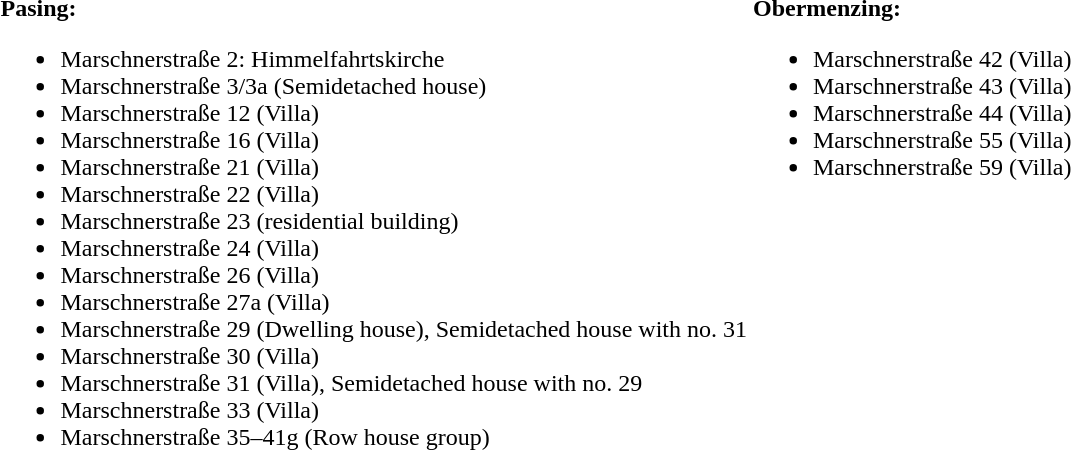<table>
<tr valign="top">
<td><strong>Pasing:</strong><br><ul><li>Marschnerstraße 2: Himmelfahrtskirche</li><li>Marschnerstraße 3/3a (Semidetached house)</li><li>Marschnerstraße 12 (Villa)</li><li>Marschnerstraße 16 (Villa)</li><li>Marschnerstraße 21 (Villa)</li><li>Marschnerstraße 22 (Villa)</li><li>Marschnerstraße 23 (residential building)</li><li>Marschnerstraße 24 (Villa)</li><li>Marschnerstraße 26 (Villa)</li><li>Marschnerstraße 27a (Villa)</li><li>Marschnerstraße 29 (Dwelling house), Semidetached house with no. 31</li><li>Marschnerstraße 30 (Villa)</li><li>Marschnerstraße 31 (Villa), Semidetached house with no. 29</li><li>Marschnerstraße 33 (Villa)</li><li>Marschnerstraße 35–41g (Row house group)</li></ul></td>
<td><strong>Obermenzing:</strong><br><ul><li>Marschnerstraße 42 (Villa)</li><li>Marschnerstraße 43 (Villa)</li><li>Marschnerstraße 44 (Villa)</li><li>Marschnerstraße 55 (Villa)</li><li>Marschnerstraße 59 (Villa)</li></ul></td>
</tr>
</table>
